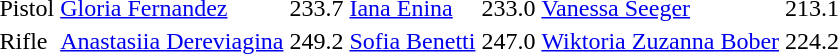<table>
<tr>
<td>Pistol</td>
<td><a href='#'>Gloria Fernandez</a><br></td>
<td>233.7</td>
<td><a href='#'>Iana Enina</a><br></td>
<td>233.0</td>
<td><a href='#'>Vanessa Seeger</a><br></td>
<td>213.1</td>
</tr>
<tr>
<td>Rifle</td>
<td><a href='#'>Anastasiia Dereviagina</a><br></td>
<td>249.2</td>
<td><a href='#'>Sofia Benetti</a><br></td>
<td>247.0</td>
<td><a href='#'>Wiktoria Zuzanna Bober</a><br></td>
<td>224.2</td>
</tr>
<tr>
</tr>
</table>
